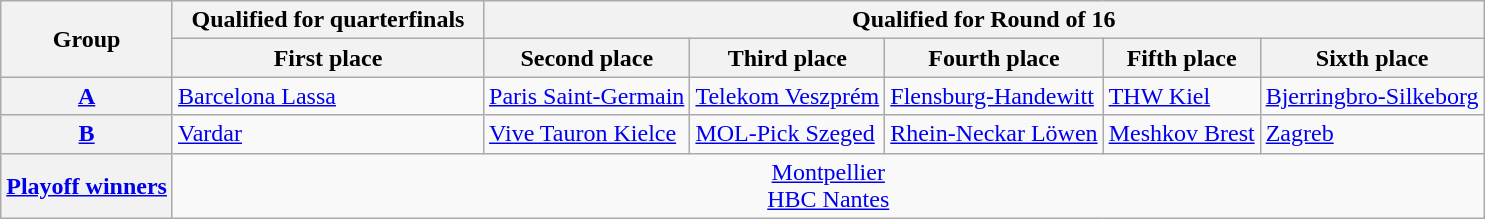<table class=wikitable>
<tr>
<th rowspan=2>Group</th>
<th width=200>Qualified for quarterfinals</th>
<th width=200 colspan=5>Qualified for Round of 16</th>
</tr>
<tr>
<th>First place</th>
<th>Second place</th>
<th>Third place</th>
<th>Fourth place</th>
<th>Fifth place</th>
<th>Sixth place</th>
</tr>
<tr>
<th><a href='#'>A</a></th>
<td> <a href='#'>Barcelona Lassa</a></td>
<td> <a href='#'>Paris Saint-Germain</a></td>
<td> <a href='#'>Telekom Veszprém</a></td>
<td> <a href='#'>Flensburg-Handewitt</a></td>
<td> <a href='#'>THW Kiel</a></td>
<td> <a href='#'>Bjerringbro-Silkeborg</a></td>
</tr>
<tr>
<th><a href='#'>B</a></th>
<td> <a href='#'>Vardar</a></td>
<td> <a href='#'>Vive Tauron Kielce</a></td>
<td> <a href='#'>MOL-Pick Szeged</a></td>
<td> <a href='#'>Rhein-Neckar Löwen</a></td>
<td> <a href='#'>Meshkov Brest</a></td>
<td> <a href='#'>Zagreb</a></td>
</tr>
<tr>
<th><a href='#'>Playoff winners</a></th>
<td colspan=6 align=center> <a href='#'>Montpellier</a><br> <a href='#'>HBC Nantes</a></td>
</tr>
</table>
